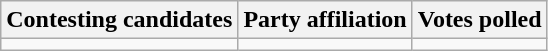<table class="wikitable sortable">
<tr>
<th>Contesting candidates</th>
<th>Party affiliation</th>
<th>Votes polled</th>
</tr>
<tr>
<td></td>
<td></td>
<td></td>
</tr>
</table>
